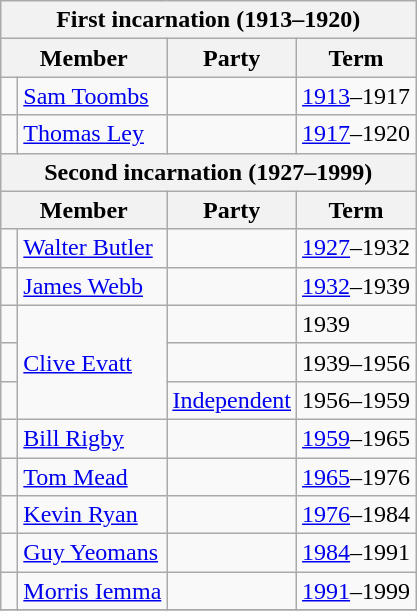<table class="wikitable">
<tr>
<th colspan="4">First incarnation (1913–1920)</th>
</tr>
<tr>
<th colspan="2">Member</th>
<th>Party</th>
<th>Term</th>
</tr>
<tr>
<td> </td>
<td><a href='#'>Sam Toombs</a></td>
<td></td>
<td><a href='#'>1913</a>–1917</td>
</tr>
<tr>
<td> </td>
<td><a href='#'>Thomas Ley</a></td>
<td></td>
<td><a href='#'>1917</a>–1920</td>
</tr>
<tr>
<th colspan="4">Second incarnation (1927–1999)</th>
</tr>
<tr>
<th colspan="2">Member</th>
<th>Party</th>
<th>Term</th>
</tr>
<tr>
<td> </td>
<td><a href='#'>Walter Butler</a></td>
<td></td>
<td><a href='#'>1927</a>–1932</td>
</tr>
<tr>
<td> </td>
<td><a href='#'>James Webb</a></td>
<td></td>
<td><a href='#'>1932</a>–1939</td>
</tr>
<tr>
<td> </td>
<td rowspan="3"><a href='#'>Clive Evatt</a></td>
<td></td>
<td>1939</td>
</tr>
<tr>
<td> </td>
<td></td>
<td>1939–1956</td>
</tr>
<tr>
<td> </td>
<td><a href='#'>Independent</a></td>
<td>1956–1959</td>
</tr>
<tr>
<td> </td>
<td><a href='#'>Bill Rigby</a></td>
<td></td>
<td><a href='#'>1959</a>–1965</td>
</tr>
<tr>
<td> </td>
<td><a href='#'>Tom Mead</a></td>
<td></td>
<td><a href='#'>1965</a>–1976</td>
</tr>
<tr>
<td> </td>
<td><a href='#'>Kevin Ryan</a></td>
<td></td>
<td><a href='#'>1976</a>–1984</td>
</tr>
<tr>
<td> </td>
<td><a href='#'>Guy Yeomans</a></td>
<td></td>
<td><a href='#'>1984</a>–1991</td>
</tr>
<tr>
<td> </td>
<td><a href='#'>Morris Iemma</a></td>
<td></td>
<td><a href='#'>1991</a>–1999</td>
</tr>
<tr>
</tr>
</table>
